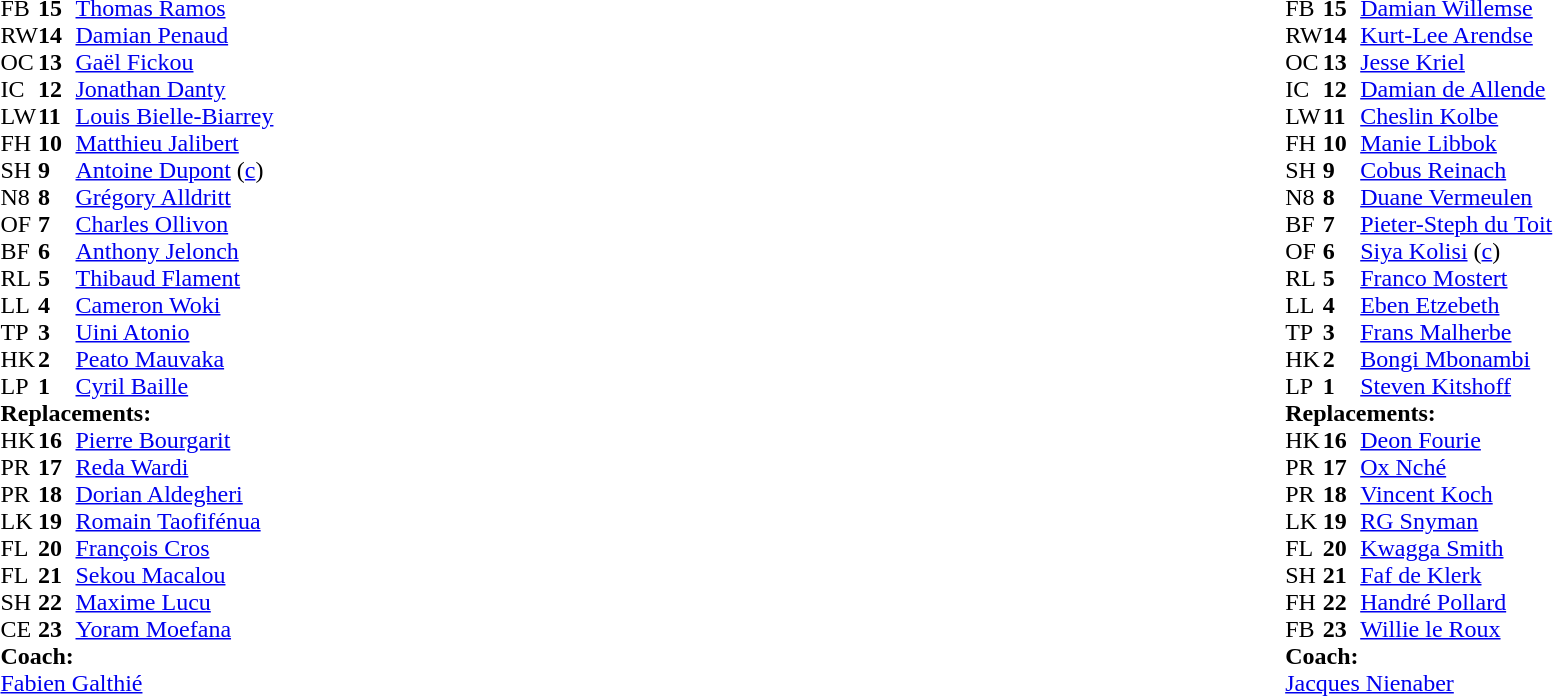<table style="width:100%">
<tr>
<td style="vertical-align:top;width:50%"><br><table style="font-size: 100%" cellspacing="0" cellpadding="0">
<tr>
<th width="25"></th>
<th width="25"></th>
</tr>
<tr>
<td>FB</td>
<td><strong>15</strong></td>
<td><a href='#'>Thomas Ramos</a></td>
</tr>
<tr>
<td>RW</td>
<td><strong>14</strong></td>
<td><a href='#'>Damian Penaud</a></td>
</tr>
<tr>
<td>OC</td>
<td><strong>13</strong></td>
<td><a href='#'>Gaël Fickou</a></td>
</tr>
<tr>
<td>IC</td>
<td><strong>12</strong></td>
<td><a href='#'>Jonathan Danty</a></td>
</tr>
<tr>
<td>LW</td>
<td><strong>11</strong></td>
<td><a href='#'>Louis Bielle-Biarrey</a></td>
</tr>
<tr>
<td>FH</td>
<td><strong>10</strong></td>
<td><a href='#'>Matthieu Jalibert</a></td>
<td></td>
<td></td>
</tr>
<tr>
<td>SH</td>
<td><strong>9</strong></td>
<td><a href='#'>Antoine Dupont</a> (<a href='#'>c</a>)</td>
</tr>
<tr>
<td>N8</td>
<td><strong>8</strong></td>
<td><a href='#'>Grégory Alldritt</a></td>
<td></td>
<td></td>
</tr>
<tr>
<td>OF</td>
<td><strong>7</strong></td>
<td><a href='#'>Charles Ollivon</a></td>
</tr>
<tr>
<td>BF</td>
<td><strong>6</strong></td>
<td><a href='#'>Anthony Jelonch</a></td>
<td></td>
<td></td>
</tr>
<tr>
<td>RL</td>
<td><strong>5</strong></td>
<td><a href='#'>Thibaud Flament</a></td>
<td></td>
<td></td>
</tr>
<tr>
<td>LL</td>
<td><strong>4</strong></td>
<td><a href='#'>Cameron Woki</a></td>
</tr>
<tr>
<td>TP</td>
<td><strong>3</strong></td>
<td><a href='#'>Uini Atonio</a></td>
<td></td>
<td></td>
</tr>
<tr>
<td>HK</td>
<td><strong>2</strong></td>
<td><a href='#'>Peato Mauvaka</a></td>
<td></td>
<td></td>
</tr>
<tr>
<td>LP</td>
<td><strong>1</strong></td>
<td><a href='#'>Cyril Baille</a></td>
<td></td>
<td></td>
</tr>
<tr>
<td colspan="3"><strong>Replacements:</strong></td>
</tr>
<tr>
<td>HK</td>
<td><strong>16</strong></td>
<td><a href='#'>Pierre Bourgarit</a></td>
<td></td>
<td></td>
</tr>
<tr>
<td>PR</td>
<td><strong>17</strong></td>
<td><a href='#'>Reda Wardi</a></td>
<td></td>
<td></td>
</tr>
<tr>
<td>PR</td>
<td><strong>18</strong></td>
<td><a href='#'>Dorian Aldegheri</a></td>
<td></td>
<td></td>
</tr>
<tr>
<td>LK</td>
<td><strong>19</strong></td>
<td><a href='#'>Romain Taofifénua</a></td>
<td></td>
<td></td>
</tr>
<tr>
<td>FL</td>
<td><strong>20</strong></td>
<td><a href='#'>François Cros</a></td>
<td></td>
<td></td>
</tr>
<tr>
<td>FL</td>
<td><strong>21</strong></td>
<td><a href='#'>Sekou Macalou</a></td>
<td></td>
<td></td>
</tr>
<tr>
<td>SH</td>
<td><strong>22</strong></td>
<td><a href='#'>Maxime Lucu</a></td>
</tr>
<tr>
<td>CE</td>
<td><strong>23</strong></td>
<td><a href='#'>Yoram Moefana</a></td>
<td></td>
<td></td>
</tr>
<tr>
<td colspan="3"><strong>Coach:</strong></td>
</tr>
<tr>
<td colspan="3"> <a href='#'>Fabien Galthié</a></td>
</tr>
</table>
</td>
<td style="vertical-align:top"></td>
<td style="vertical-align:top;width:50%"><br><table cellspacing="0" cellpadding="0" style="margin:auto">
<tr>
<th width="25"></th>
<th width="25"></th>
</tr>
<tr>
<td>FB</td>
<td><strong>15</strong></td>
<td><a href='#'>Damian Willemse</a></td>
<td></td>
<td></td>
</tr>
<tr>
<td>RW</td>
<td><strong>14</strong></td>
<td><a href='#'>Kurt-Lee Arendse</a></td>
</tr>
<tr>
<td>OC</td>
<td><strong>13</strong></td>
<td><a href='#'>Jesse Kriel</a></td>
</tr>
<tr>
<td>IC</td>
<td><strong>12</strong></td>
<td><a href='#'>Damian de Allende</a></td>
</tr>
<tr>
<td>LW</td>
<td><strong>11</strong></td>
<td><a href='#'>Cheslin Kolbe</a></td>
</tr>
<tr>
<td>FH</td>
<td><strong>10</strong></td>
<td><a href='#'>Manie Libbok</a></td>
<td></td>
<td></td>
</tr>
<tr>
<td>SH</td>
<td><strong>9</strong></td>
<td><a href='#'>Cobus Reinach</a></td>
<td></td>
<td></td>
</tr>
<tr>
<td>N8</td>
<td><strong>8</strong></td>
<td><a href='#'>Duane Vermeulen</a></td>
<td></td>
<td></td>
<td></td>
</tr>
<tr>
<td>BF</td>
<td><strong>7</strong></td>
<td><a href='#'>Pieter-Steph du Toit</a></td>
<td></td>
<td></td>
<td></td>
<td></td>
</tr>
<tr>
<td>OF</td>
<td><strong>6</strong></td>
<td><a href='#'>Siya Kolisi</a> (<a href='#'>c</a>)</td>
<td></td>
<td></td>
</tr>
<tr>
<td>RL</td>
<td><strong>5</strong></td>
<td><a href='#'>Franco Mostert</a></td>
<td></td>
<td></td>
</tr>
<tr>
<td>LL</td>
<td><strong>4</strong></td>
<td><a href='#'>Eben Etzebeth</a></td>
<td></td>
</tr>
<tr>
<td>TP</td>
<td><strong>3</strong></td>
<td><a href='#'>Frans Malherbe</a></td>
<td></td>
<td></td>
</tr>
<tr>
<td>HK</td>
<td><strong>2</strong></td>
<td><a href='#'>Bongi Mbonambi</a></td>
<td></td>
<td></td>
<td></td>
<td></td>
</tr>
<tr>
<td>LP</td>
<td><strong>1</strong></td>
<td><a href='#'>Steven Kitshoff</a></td>
<td></td>
<td></td>
</tr>
<tr>
<td colspan="3"><strong>Replacements:</strong></td>
</tr>
<tr>
<td>HK</td>
<td><strong>16</strong></td>
<td><a href='#'>Deon Fourie</a></td>
<td></td>
<td></td>
</tr>
<tr>
<td>PR</td>
<td><strong>17</strong></td>
<td><a href='#'>Ox Nché</a></td>
<td></td>
<td></td>
</tr>
<tr>
<td>PR</td>
<td><strong>18</strong></td>
<td><a href='#'>Vincent Koch</a></td>
<td></td>
<td></td>
</tr>
<tr>
<td>LK</td>
<td><strong>19</strong></td>
<td><a href='#'>RG Snyman</a></td>
<td></td>
<td></td>
</tr>
<tr>
<td>FL</td>
<td><strong>20</strong></td>
<td><a href='#'>Kwagga Smith</a></td>
<td></td>
<td></td>
</tr>
<tr>
<td>SH</td>
<td><strong>21</strong></td>
<td><a href='#'>Faf de Klerk</a></td>
<td></td>
<td></td>
</tr>
<tr>
<td>FH</td>
<td><strong>22</strong></td>
<td><a href='#'>Handré Pollard</a></td>
<td></td>
<td></td>
</tr>
<tr>
<td>FB</td>
<td><strong>23</strong></td>
<td><a href='#'>Willie le Roux</a></td>
<td></td>
<td></td>
</tr>
<tr>
<td colspan="3"><strong>Coach:</strong></td>
</tr>
<tr>
<td colspan="3"> <a href='#'>Jacques Nienaber</a></td>
</tr>
</table>
</td>
</tr>
</table>
